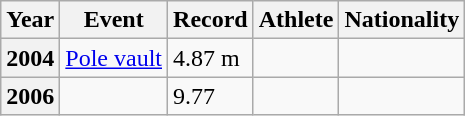<table class="wikitable sortable plainrowheaders">
<tr>
<th scope="col">Year</th>
<th scope="col">Event</th>
<th scope="col">Record</th>
<th scope="col">Athlete</th>
<th scope="col">Nationality</th>
</tr>
<tr>
<th scope="row"><strong>2004</strong></th>
<td><a href='#'>Pole vault</a></td>
<td>4.87 m</td>
<td></td>
<td></td>
</tr>
<tr>
<th scope="row"><strong>2006</strong></th>
<td></td>
<td>9.77 </td>
<td></td>
<td></td>
</tr>
</table>
